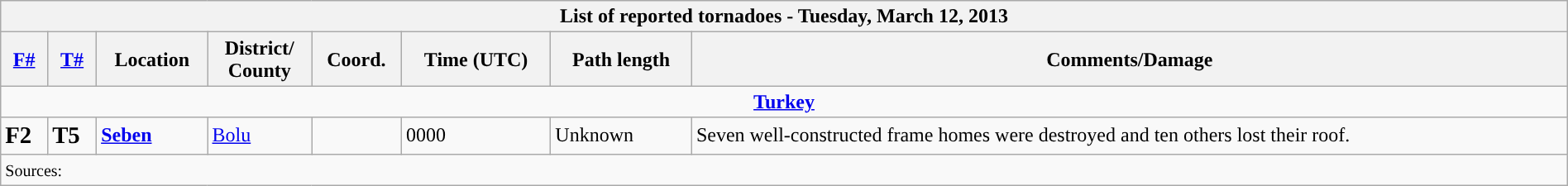<table class="wikitable collapsible" width="100%">
<tr>
<th colspan="8">List of reported tornadoes - Tuesday, March 12, 2013</th>
</tr>
<tr>
<th><a href='#'>F#</a></th>
<th><a href='#'>T#</a></th>
<th>Location</th>
<th>District/<br>County</th>
<th>Coord.</th>
<th>Time (UTC)</th>
<th>Path length</th>
<th>Comments/Damage</th>
</tr>
<tr>
<td colspan="8" align=center><strong><a href='#'>Turkey</a></strong></td>
</tr>
<tr>
<td><big><strong>F2</strong></big></td>
<td><big><strong>T5</strong></big></td>
<td><strong><a href='#'>Seben</a></strong></td>
<td><a href='#'>Bolu</a></td>
<td></td>
<td>0000</td>
<td>Unknown</td>
<td>Seven well-constructed frame homes were destroyed and ten others lost their roof.</td>
</tr>
<tr>
<td colspan="8"><small>Sources:  </small></td>
</tr>
</table>
